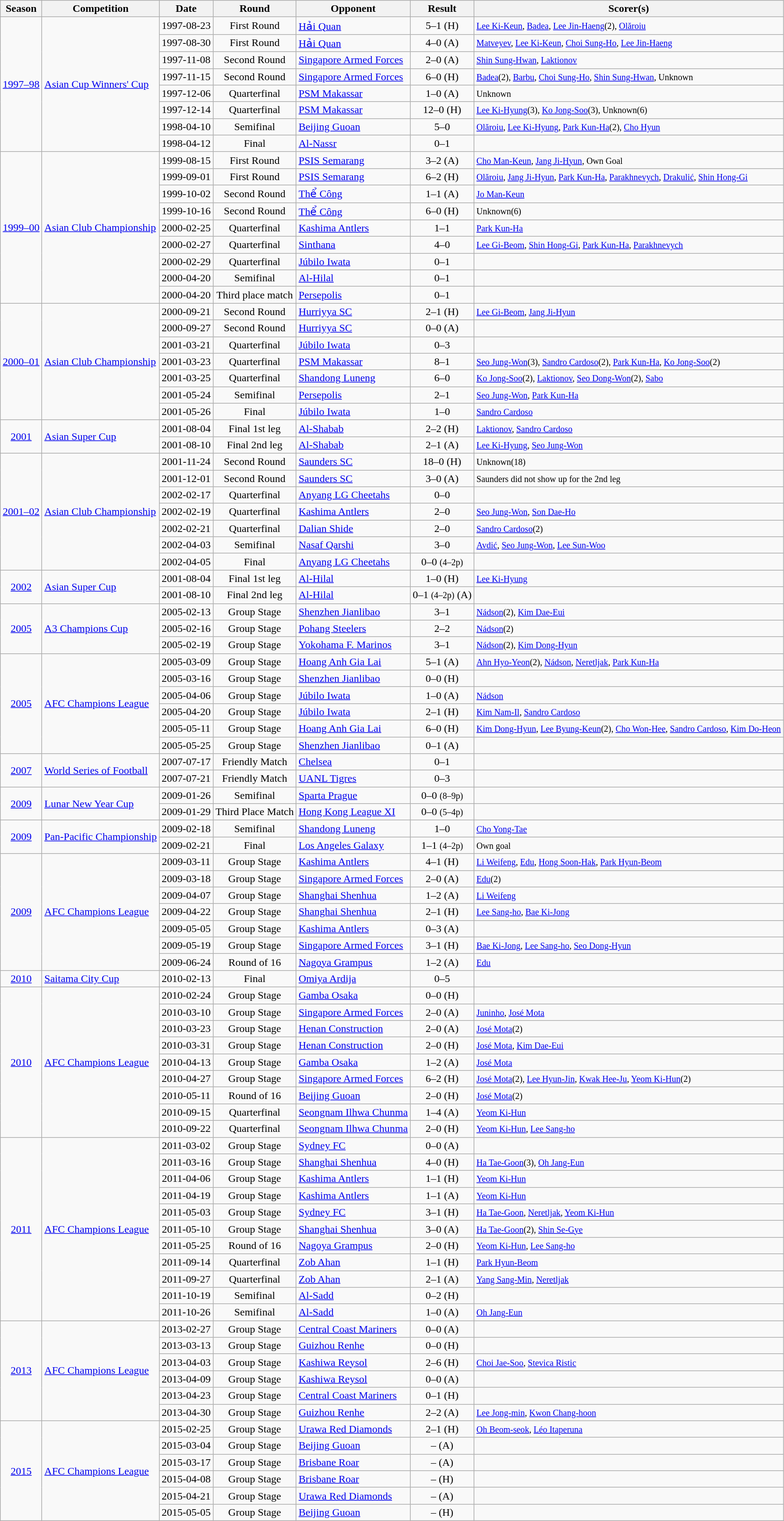<table class="wikitable">
<tr>
<th>Season</th>
<th>Competition</th>
<th>Date</th>
<th>Round</th>
<th>Opponent</th>
<th>Result</th>
<th>Scorer(s)</th>
</tr>
<tr>
<td rowspan="8" align=center><a href='#'>1997–98</a></td>
<td rowspan="8"><a href='#'>Asian Cup Winners' Cup</a></td>
<td align=center>1997-08-23</td>
<td align=center>First Round</td>
<td> <a href='#'>Hải Quan</a></td>
<td align=center>5–1 (H)</td>
<td><small><a href='#'>Lee Ki-Keun</a>, <a href='#'>Badea</a>, <a href='#'>Lee Jin-Haeng</a>(2), <a href='#'>Olăroiu</a></small></td>
</tr>
<tr>
<td align=center>1997-08-30</td>
<td align=center>First Round</td>
<td> <a href='#'>Hải Quan</a></td>
<td align=center>4–0 (A)</td>
<td><small><a href='#'>Matveyev</a>, <a href='#'>Lee Ki-Keun</a>, <a href='#'>Choi Sung-Ho</a>, <a href='#'>Lee Jin-Haeng</a></small></td>
</tr>
<tr>
<td align=center>1997-11-08</td>
<td align=center>Second Round</td>
<td> <a href='#'>Singapore Armed Forces</a></td>
<td align=center>2–0 (A)</td>
<td><small><a href='#'>Shin Sung-Hwan</a>, <a href='#'>Laktionov</a></small></td>
</tr>
<tr>
<td align=center>1997-11-15</td>
<td align=center>Second Round</td>
<td> <a href='#'>Singapore Armed Forces</a></td>
<td align=center>6–0 (H)</td>
<td><small><a href='#'>Badea</a>(2), <a href='#'>Barbu</a>, <a href='#'>Choi Sung-Ho</a>, <a href='#'>Shin Sung-Hwan</a>, Unknown</small></td>
</tr>
<tr>
<td align=center>1997-12-06</td>
<td align=center>Quarterfinal</td>
<td> <a href='#'>PSM Makassar</a></td>
<td align=center>1–0 (A)</td>
<td><small>Unknown</small></td>
</tr>
<tr>
<td align=center>1997-12-14</td>
<td align=center>Quarterfinal</td>
<td> <a href='#'>PSM Makassar</a></td>
<td align=center>12–0 (H)</td>
<td><small><a href='#'>Lee Ki-Hyung</a>(3), <a href='#'>Ko Jong-Soo</a>(3), Unknown(6)</small></td>
</tr>
<tr>
<td align=center>1998-04-10</td>
<td align=center>Semifinal</td>
<td> <a href='#'>Beijing Guoan</a></td>
<td align=center>5–0</td>
<td><small><a href='#'>Olăroiu</a>, <a href='#'>Lee Ki-Hyung</a>, <a href='#'>Park Kun-Ha</a>(2), <a href='#'>Cho Hyun</a></small></td>
</tr>
<tr>
<td align=center>1998-04-12</td>
<td align=center>Final</td>
<td> <a href='#'>Al-Nassr</a></td>
<td align=center>0–1</td>
<td></td>
</tr>
<tr>
<td rowspan="9" align=center><a href='#'>1999–00</a></td>
<td rowspan="9"><a href='#'>Asian Club Championship</a></td>
<td align=center>1999-08-15</td>
<td align=center>First Round</td>
<td> <a href='#'>PSIS Semarang</a></td>
<td align=center>3–2 (A)</td>
<td><small><a href='#'>Cho Man-Keun</a>, <a href='#'>Jang Ji-Hyun</a>, Own Goal</small></td>
</tr>
<tr>
<td align=center>1999-09-01</td>
<td align=center>First Round</td>
<td> <a href='#'>PSIS Semarang</a></td>
<td align=center>6–2 (H)</td>
<td><small><a href='#'>Olăroiu</a>, <a href='#'>Jang Ji-Hyun</a>, <a href='#'>Park Kun-Ha</a>, <a href='#'>Parakhnevych</a>, <a href='#'>Drakulić</a>, <a href='#'>Shin Hong-Gi</a></small></td>
</tr>
<tr>
<td align=center>1999-10-02</td>
<td align=center>Second Round</td>
<td> <a href='#'>Thể Công</a></td>
<td align=center>1–1 (A)</td>
<td><small><a href='#'>Jo Man-Keun</a></small></td>
</tr>
<tr>
<td align=center>1999-10-16</td>
<td align=center>Second Round</td>
<td> <a href='#'>Thể Công</a></td>
<td align=center>6–0 (H)</td>
<td><small>Unknown(6)</small></td>
</tr>
<tr>
<td align=center>2000-02-25</td>
<td align=center>Quarterfinal</td>
<td> <a href='#'>Kashima Antlers</a></td>
<td align=center>1–1</td>
<td><small><a href='#'>Park Kun-Ha</a></small></td>
</tr>
<tr>
<td align=center>2000-02-27</td>
<td align=center>Quarterfinal</td>
<td> <a href='#'>Sinthana</a></td>
<td align=center>4–0</td>
<td><small><a href='#'>Lee Gi-Beom</a>, <a href='#'>Shin Hong-Gi</a>, <a href='#'>Park Kun-Ha</a>, <a href='#'>Parakhnevych</a></small></td>
</tr>
<tr>
<td align=center>2000-02-29</td>
<td align=center>Quarterfinal</td>
<td> <a href='#'>Júbilo Iwata</a></td>
<td align=center>0–1</td>
<td></td>
</tr>
<tr>
<td align=center>2000-04-20</td>
<td align=center>Semifinal</td>
<td> <a href='#'>Al-Hilal</a></td>
<td align=center>0–1</td>
<td></td>
</tr>
<tr>
<td align=center>2000-04-20</td>
<td align=center>Third place match</td>
<td> <a href='#'>Persepolis</a></td>
<td align=center>0–1</td>
<td></td>
</tr>
<tr>
<td rowspan="7" align=center><a href='#'>2000–01</a></td>
<td rowspan="7"><a href='#'>Asian Club Championship</a></td>
<td align=center>2000-09-21</td>
<td align=center>Second Round</td>
<td> <a href='#'>Hurriyya SC</a></td>
<td align=center>2–1 (H)</td>
<td><small><a href='#'>Lee Gi-Beom</a>, <a href='#'>Jang Ji-Hyun</a></small></td>
</tr>
<tr>
<td align=center>2000-09-27</td>
<td align=center>Second Round</td>
<td> <a href='#'>Hurriyya SC</a></td>
<td align=center>0–0 (A)</td>
<td></td>
</tr>
<tr>
<td align=center>2001-03-21</td>
<td align=center>Quarterfinal</td>
<td> <a href='#'>Júbilo Iwata</a></td>
<td align=center>0–3</td>
<td></td>
</tr>
<tr>
<td align=center>2001-03-23</td>
<td align=center>Quarterfinal</td>
<td> <a href='#'>PSM Makassar</a></td>
<td align=center>8–1</td>
<td><small><a href='#'>Seo Jung-Won</a>(3), <a href='#'>Sandro Cardoso</a>(2), <a href='#'>Park Kun-Ha</a>, <a href='#'>Ko Jong-Soo</a>(2)</small></td>
</tr>
<tr>
<td align=center>2001-03-25</td>
<td align=center>Quarterfinal</td>
<td> <a href='#'>Shandong Luneng</a></td>
<td align=center>6–0</td>
<td><small><a href='#'>Ko Jong-Soo</a>(2), <a href='#'>Laktionov</a>, <a href='#'>Seo Dong-Won</a>(2), <a href='#'>Sabo</a></small></td>
</tr>
<tr>
<td align=center>2001-05-24</td>
<td align=center>Semifinal</td>
<td> <a href='#'>Persepolis</a></td>
<td align=center>2–1</td>
<td><small><a href='#'>Seo Jung-Won</a>, <a href='#'>Park Kun-Ha</a></small></td>
</tr>
<tr>
<td align=center>2001-05-26</td>
<td align=center>Final</td>
<td> <a href='#'>Júbilo Iwata</a></td>
<td align=center>1–0</td>
<td><small><a href='#'>Sandro Cardoso</a></small></td>
</tr>
<tr>
<td rowspan="2" align=center><a href='#'>2001</a></td>
<td rowspan="2"><a href='#'>Asian Super Cup</a></td>
<td align=center>2001-08-04</td>
<td align=center>Final 1st leg</td>
<td> <a href='#'>Al-Shabab</a></td>
<td align=center>2–2 (H)</td>
<td><small><a href='#'>Laktionov</a>, <a href='#'>Sandro Cardoso</a></small></td>
</tr>
<tr>
<td align=center>2001-08-10</td>
<td align=center>Final 2nd leg</td>
<td> <a href='#'>Al-Shabab</a></td>
<td align=center>2–1 (A)</td>
<td><small><a href='#'>Lee Ki-Hyung</a>, <a href='#'>Seo Jung-Won</a></small></td>
</tr>
<tr>
<td rowspan="7" align=center><a href='#'>2001–02</a></td>
<td rowspan="7"><a href='#'>Asian Club Championship</a></td>
<td align=center>2001-11-24</td>
<td align=center>Second Round</td>
<td> <a href='#'>Saunders SC</a></td>
<td align=center>18–0 (H)</td>
<td><small>Unknown(18)</small></td>
</tr>
<tr>
<td align=center>2001-12-01</td>
<td align=center>Second Round</td>
<td> <a href='#'>Saunders SC</a></td>
<td align=center>3–0 (A)</td>
<td><small>Saunders did not show up for the 2nd leg</small></td>
</tr>
<tr>
<td align=center>2002-02-17</td>
<td align=center>Quarterfinal</td>
<td> <a href='#'>Anyang LG Cheetahs</a></td>
<td align=center>0–0</td>
<td></td>
</tr>
<tr>
<td align=center>2002-02-19</td>
<td align=center>Quarterfinal</td>
<td> <a href='#'>Kashima Antlers</a></td>
<td align=center>2–0</td>
<td><small><a href='#'>Seo Jung-Won</a>, <a href='#'>Son Dae-Ho</a></small></td>
</tr>
<tr>
<td align=center>2002-02-21</td>
<td align=center>Quarterfinal</td>
<td> <a href='#'>Dalian Shide</a></td>
<td align=center>2–0</td>
<td><small><a href='#'>Sandro Cardoso</a>(2)</small></td>
</tr>
<tr>
<td align=center>2002-04-03</td>
<td align=center>Semifinal</td>
<td> <a href='#'>Nasaf Qarshi</a></td>
<td align=center>3–0</td>
<td><small><a href='#'>Avdić</a>, <a href='#'>Seo Jung-Won</a>, <a href='#'>Lee Sun-Woo</a></small></td>
</tr>
<tr>
<td align=center>2002-04-05</td>
<td align=center>Final</td>
<td> <a href='#'>Anyang LG Cheetahs</a></td>
<td align=center>0–0 <small>(4–2p)</small></td>
<td></td>
</tr>
<tr>
<td rowspan="2" align=center><a href='#'>2002</a></td>
<td rowspan="2"><a href='#'>Asian Super Cup</a></td>
<td align=center>2001-08-04</td>
<td align=center>Final 1st leg</td>
<td> <a href='#'>Al-Hilal</a></td>
<td align=center>1–0 (H)</td>
<td><small><a href='#'>Lee Ki-Hyung</a></small></td>
</tr>
<tr>
<td align=center>2001-08-10</td>
<td align=center>Final 2nd leg</td>
<td> <a href='#'>Al-Hilal</a></td>
<td align=center>0–1 <small>(4–2p)</small> (A)</td>
<td></td>
</tr>
<tr>
<td rowspan="3" align=center><a href='#'>2005</a></td>
<td rowspan="3"><a href='#'>A3 Champions Cup</a></td>
<td align=center>2005-02-13</td>
<td align=center>Group Stage</td>
<td> <a href='#'>Shenzhen Jianlibao</a></td>
<td align=center>3–1</td>
<td><small><a href='#'>Nádson</a>(2), <a href='#'>Kim Dae-Eui</a></small></td>
</tr>
<tr>
<td align=center>2005-02-16</td>
<td align=center>Group Stage</td>
<td> <a href='#'>Pohang Steelers</a></td>
<td align=center>2–2</td>
<td><small><a href='#'>Nádson</a>(2)</small></td>
</tr>
<tr>
<td align=center>2005-02-19</td>
<td align=center>Group Stage</td>
<td> <a href='#'>Yokohama F. Marinos</a></td>
<td align=center>3–1</td>
<td><small><a href='#'>Nádson</a>(2), <a href='#'>Kim Dong-Hyun</a></small></td>
</tr>
<tr>
<td rowspan="6" align=center><a href='#'>2005</a></td>
<td rowspan="6"><a href='#'>AFC Champions League</a></td>
<td align=center>2005-03-09</td>
<td align=center>Group Stage</td>
<td> <a href='#'>Hoang Anh Gia Lai</a></td>
<td align=center>5–1 (A)</td>
<td><small><a href='#'>Ahn Hyo-Yeon</a>(2), <a href='#'>Nádson</a>, <a href='#'>Neretljak</a>, <a href='#'>Park Kun-Ha</a></small></td>
</tr>
<tr>
<td align=center>2005-03-16</td>
<td align=center>Group Stage</td>
<td> <a href='#'>Shenzhen Jianlibao</a></td>
<td align=center>0–0 (H)</td>
<td></td>
</tr>
<tr>
<td align=center>2005-04-06</td>
<td align=center>Group Stage</td>
<td> <a href='#'>Júbilo Iwata</a></td>
<td align=center>1–0 (A)</td>
<td><small><a href='#'>Nádson</a></small></td>
</tr>
<tr>
<td align=center>2005-04-20</td>
<td align=center>Group Stage</td>
<td> <a href='#'>Júbilo Iwata</a></td>
<td align=center>2–1 (H)</td>
<td><small><a href='#'>Kim Nam-Il</a>, <a href='#'>Sandro Cardoso</a></small></td>
</tr>
<tr>
<td align=center>2005-05-11</td>
<td align=center>Group Stage</td>
<td> <a href='#'>Hoang Anh Gia Lai</a></td>
<td align=center>6–0 (H)</td>
<td><small><a href='#'>Kim Dong-Hyun</a>, <a href='#'>Lee Byung-Keun</a>(2), <a href='#'>Cho Won-Hee</a>, <a href='#'>Sandro Cardoso</a>, <a href='#'>Kim Do-Heon</a></small></td>
</tr>
<tr>
<td align=center>2005-05-25</td>
<td align=center>Group Stage</td>
<td> <a href='#'>Shenzhen Jianlibao</a></td>
<td align=center>0–1 (A)</td>
<td></td>
</tr>
<tr>
<td rowspan="2" align=center><a href='#'>2007</a></td>
<td rowspan="2"><a href='#'>World Series of Football</a></td>
<td align=center>2007-07-17</td>
<td align=center>Friendly Match</td>
<td> <a href='#'>Chelsea</a></td>
<td align=center>0–1</td>
<td></td>
</tr>
<tr>
<td align=center>2007-07-21</td>
<td align=center>Friendly Match</td>
<td> <a href='#'>UANL Tigres</a></td>
<td align=center>0–3</td>
<td></td>
</tr>
<tr>
<td rowspan="2" align=center><a href='#'>2009</a></td>
<td rowspan="2"><a href='#'>Lunar New Year Cup</a></td>
<td align=center>2009-01-26</td>
<td align=center>Semifinal</td>
<td> <a href='#'>Sparta Prague</a></td>
<td align=center>0–0 <small>(8–9p)</small></td>
<td></td>
</tr>
<tr>
<td align=center>2009-01-29</td>
<td align=center>Third Place Match</td>
<td> <a href='#'>Hong Kong League XI</a></td>
<td align=center>0–0 <small>(5–4p)</small></td>
<td></td>
</tr>
<tr>
<td rowspan="2" align=center><a href='#'>2009</a></td>
<td rowspan="2"><a href='#'>Pan-Pacific Championship</a></td>
<td align=center>2009-02-18</td>
<td align=center>Semifinal</td>
<td> <a href='#'>Shandong Luneng</a></td>
<td align=center>1–0</td>
<td><small><a href='#'>Cho Yong-Tae</a></small></td>
</tr>
<tr>
<td align=center>2009-02-21</td>
<td align=center>Final</td>
<td> <a href='#'>Los Angeles Galaxy</a></td>
<td align=center>1–1 <small>(4–2p)</small></td>
<td><small>Own goal</small></td>
</tr>
<tr>
<td rowspan="7" align=center><a href='#'>2009</a></td>
<td rowspan="7"><a href='#'>AFC Champions League</a></td>
<td align=center>2009-03-11</td>
<td align=center>Group Stage</td>
<td> <a href='#'>Kashima Antlers</a></td>
<td align=center>4–1 (H)</td>
<td><small><a href='#'>Li Weifeng</a>, <a href='#'>Edu</a>, <a href='#'>Hong Soon-Hak</a>, <a href='#'>Park Hyun-Beom</a></small></td>
</tr>
<tr>
<td align=center>2009-03-18</td>
<td align=center>Group Stage</td>
<td> <a href='#'>Singapore Armed Forces</a></td>
<td align=center>2–0 (A)</td>
<td><small><a href='#'>Edu</a>(2)</small></td>
</tr>
<tr>
<td align=center>2009-04-07</td>
<td align=center>Group Stage</td>
<td> <a href='#'>Shanghai Shenhua</a></td>
<td align=center>1–2 (A)</td>
<td><small><a href='#'>Li Weifeng</a></small></td>
</tr>
<tr>
<td align=center>2009-04-22</td>
<td align=center>Group Stage</td>
<td> <a href='#'>Shanghai Shenhua</a></td>
<td align=center>2–1 (H)</td>
<td><small><a href='#'>Lee Sang-ho</a>, <a href='#'>Bae Ki-Jong</a></small></td>
</tr>
<tr>
<td align=center>2009-05-05</td>
<td align=center>Group Stage</td>
<td> <a href='#'>Kashima Antlers</a></td>
<td align=center>0–3 (A)</td>
<td></td>
</tr>
<tr>
<td align=center>2009-05-19</td>
<td align=center>Group Stage</td>
<td> <a href='#'>Singapore Armed Forces</a></td>
<td align=center>3–1 (H)</td>
<td><small><a href='#'>Bae Ki-Jong</a>, <a href='#'>Lee Sang-ho</a>, <a href='#'>Seo Dong-Hyun</a></small></td>
</tr>
<tr>
<td align=center>2009-06-24</td>
<td align=center>Round of 16</td>
<td> <a href='#'>Nagoya Grampus</a></td>
<td align=center>1–2 (A)</td>
<td><small><a href='#'>Edu</a></small></td>
</tr>
<tr>
<td align=center><a href='#'>2010</a></td>
<td><a href='#'>Saitama City Cup</a></td>
<td align=center>2010-02-13</td>
<td align=center>Final</td>
<td> <a href='#'>Omiya Ardija</a></td>
<td align=center>0–5</td>
<td></td>
</tr>
<tr>
<td rowspan="9" align=center><a href='#'>2010</a></td>
<td rowspan="9"><a href='#'>AFC Champions League</a></td>
<td align=center>2010-02-24</td>
<td align=center>Group Stage</td>
<td> <a href='#'>Gamba Osaka</a></td>
<td align=center>0–0 (H)</td>
<td></td>
</tr>
<tr>
<td align=center>2010-03-10</td>
<td align=center>Group Stage</td>
<td> <a href='#'>Singapore Armed Forces</a></td>
<td align=center>2–0 (A)</td>
<td><small><a href='#'>Juninho</a>, <a href='#'>José Mota</a></small></td>
</tr>
<tr>
<td align=center>2010-03-23</td>
<td align=center>Group Stage</td>
<td> <a href='#'>Henan Construction</a></td>
<td align=center>2–0 (A)</td>
<td><small><a href='#'>José Mota</a>(2)</small></td>
</tr>
<tr>
<td align=center>2010-03-31</td>
<td align=center>Group Stage</td>
<td> <a href='#'>Henan Construction</a></td>
<td align=center>2–0 (H)</td>
<td><small><a href='#'>José Mota</a>, <a href='#'>Kim Dae-Eui</a></small></td>
</tr>
<tr>
<td align=center>2010-04-13</td>
<td align=center>Group Stage</td>
<td> <a href='#'>Gamba Osaka</a></td>
<td align=center>1–2 (A)</td>
<td><small><a href='#'>José Mota</a></small></td>
</tr>
<tr>
<td align=center>2010-04-27</td>
<td align=center>Group Stage</td>
<td> <a href='#'>Singapore Armed Forces</a></td>
<td align=center>6–2 (H)</td>
<td><small><a href='#'>José Mota</a>(2), <a href='#'>Lee Hyun-Jin</a>, <a href='#'>Kwak Hee-Ju</a>, <a href='#'>Yeom Ki-Hun</a>(2)</small></td>
</tr>
<tr>
<td align=center>2010-05-11</td>
<td align=center>Round of 16</td>
<td> <a href='#'>Beijing Guoan</a></td>
<td align=center>2–0 (H)</td>
<td><small><a href='#'>José Mota</a>(2)</small></td>
</tr>
<tr>
<td align=center>2010-09-15</td>
<td align=center>Quarterfinal</td>
<td> <a href='#'>Seongnam Ilhwa Chunma</a></td>
<td align=center>1–4 (A)</td>
<td><small><a href='#'>Yeom Ki-Hun</a></small></td>
</tr>
<tr>
<td align=center>2010-09-22</td>
<td align=center>Quarterfinal</td>
<td> <a href='#'>Seongnam Ilhwa Chunma</a></td>
<td align=center>2–0 (H)</td>
<td><small><a href='#'>Yeom Ki-Hun</a>, <a href='#'>Lee Sang-ho</a></small></td>
</tr>
<tr>
<td rowspan="11" align=center><a href='#'>2011</a></td>
<td rowspan="11"><a href='#'>AFC Champions League</a></td>
<td align=center>2011-03-02</td>
<td align=center>Group Stage</td>
<td> <a href='#'>Sydney FC</a></td>
<td align=center>0–0 (A)</td>
<td></td>
</tr>
<tr>
<td align=center>2011-03-16</td>
<td align=center>Group Stage</td>
<td> <a href='#'>Shanghai Shenhua</a></td>
<td align=center>4–0 (H)</td>
<td><small><a href='#'>Ha Tae-Goon</a>(3), <a href='#'>Oh Jang-Eun</a></small></td>
</tr>
<tr>
<td align=center>2011-04-06</td>
<td align=center>Group Stage</td>
<td> <a href='#'>Kashima Antlers</a></td>
<td align=center>1–1 (H)</td>
<td><small><a href='#'>Yeom Ki-Hun</a></small></td>
</tr>
<tr>
<td align=center>2011-04-19</td>
<td align=center>Group Stage</td>
<td> <a href='#'>Kashima Antlers</a></td>
<td align=center>1–1 (A)</td>
<td><small><a href='#'>Yeom Ki-Hun</a></small></td>
</tr>
<tr>
<td align=center>2011-05-03</td>
<td align=center>Group Stage</td>
<td> <a href='#'>Sydney FC</a></td>
<td align=center>3–1 (H)</td>
<td><small><a href='#'>Ha Tae-Goon</a>, <a href='#'>Neretljak</a>, <a href='#'>Yeom Ki-Hun</a></small></td>
</tr>
<tr>
<td align=center>2011-05-10</td>
<td align=center>Group Stage</td>
<td> <a href='#'>Shanghai Shenhua</a></td>
<td align=center>3–0 (A)</td>
<td><small><a href='#'>Ha Tae-Goon</a>(2), <a href='#'>Shin Se-Gye</a></small></td>
</tr>
<tr>
<td align=center>2011-05-25</td>
<td align=center>Round of 16</td>
<td> <a href='#'>Nagoya Grampus</a></td>
<td align=center>2–0 (H)</td>
<td><small><a href='#'>Yeom Ki-Hun</a>, <a href='#'>Lee Sang-ho</a></small></td>
</tr>
<tr>
<td align=center>2011-09-14</td>
<td align=center>Quarterfinal</td>
<td> <a href='#'>Zob Ahan</a></td>
<td align=center>1–1 (H)</td>
<td><small><a href='#'>Park Hyun-Beom</a></small></td>
</tr>
<tr>
<td align=center>2011-09-27</td>
<td align=center>Quarterfinal</td>
<td> <a href='#'>Zob Ahan</a></td>
<td align=center>2–1 (A)</td>
<td><small><a href='#'>Yang Sang-Min</a>, <a href='#'>Neretljak</a></small></td>
</tr>
<tr>
<td align=center>2011-10-19</td>
<td align=center>Semifinal</td>
<td> <a href='#'>Al-Sadd</a></td>
<td align=center>0–2 (H)</td>
<td></td>
</tr>
<tr>
<td align=center>2011-10-26</td>
<td align=center>Semifinal</td>
<td> <a href='#'>Al-Sadd</a></td>
<td align=center>1–0 (A)</td>
<td><small><a href='#'>Oh Jang-Eun</a></small></td>
</tr>
<tr>
<td rowspan="6" align=center><a href='#'>2013</a></td>
<td rowspan="6"><a href='#'>AFC Champions League</a></td>
<td align=center>2013-02-27</td>
<td align=center>Group Stage</td>
<td> <a href='#'>Central Coast Mariners</a></td>
<td align=center>0–0 (A)</td>
<td></td>
</tr>
<tr>
<td align=center>2013-03-13</td>
<td align=center>Group Stage</td>
<td> <a href='#'>Guizhou Renhe</a></td>
<td align=center>0–0 (H)</td>
<td><small></small></td>
</tr>
<tr>
<td align=center>2013-04-03</td>
<td align=center>Group Stage</td>
<td> <a href='#'>Kashiwa Reysol</a></td>
<td align=center>2–6 (H)</td>
<td><small><a href='#'>Choi Jae-Soo</a>, <a href='#'>Stevica Ristic</a></small></td>
</tr>
<tr>
<td align=center>2013-04-09</td>
<td align=center>Group Stage</td>
<td> <a href='#'>Kashiwa Reysol</a></td>
<td align=center>0–0 (A)</td>
<td><small></small></td>
</tr>
<tr>
<td align=center>2013-04-23</td>
<td align=center>Group Stage</td>
<td> <a href='#'>Central Coast Mariners</a></td>
<td align=center>0–1 (H)</td>
<td><small></small></td>
</tr>
<tr>
<td align=center>2013-04-30</td>
<td align=center>Group Stage</td>
<td> <a href='#'>Guizhou Renhe</a></td>
<td align=center>2–2 (A)</td>
<td><small><a href='#'>Lee Jong-min</a>, <a href='#'>Kwon Chang-hoon</a></small></td>
</tr>
<tr>
<td rowspan="6" align=center><a href='#'>2015</a></td>
<td rowspan="6"><a href='#'>AFC Champions League</a></td>
<td align=center>2015-02-25</td>
<td align=center>Group Stage</td>
<td> <a href='#'>Urawa Red Diamonds</a></td>
<td align=center>2–1 (H)</td>
<td><small><a href='#'>Oh Beom-seok</a>, <a href='#'>Léo Itaperuna</a></small></td>
</tr>
<tr>
<td align=center>2015-03-04</td>
<td align=center>Group Stage</td>
<td> <a href='#'>Beijing Guoan</a></td>
<td align=center>– (A)</td>
<td><small></small></td>
</tr>
<tr>
<td align=center>2015-03-17</td>
<td align=center>Group Stage</td>
<td> <a href='#'>Brisbane Roar</a></td>
<td align=center>– (A)</td>
<td><small></small></td>
</tr>
<tr>
<td align=center>2015-04-08</td>
<td align=center>Group Stage</td>
<td> <a href='#'>Brisbane Roar</a></td>
<td align=center>– (H)</td>
<td><small></small></td>
</tr>
<tr>
<td align=center>2015-04-21</td>
<td align=center>Group Stage</td>
<td> <a href='#'>Urawa Red Diamonds</a></td>
<td align=center>– (A)</td>
<td><small></small></td>
</tr>
<tr>
<td align=center>2015-05-05</td>
<td align=center>Group Stage</td>
<td> <a href='#'>Beijing Guoan</a></td>
<td align=center>– (H)</td>
<td><small></small></td>
</tr>
</table>
